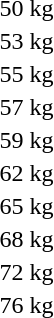<table>
<tr>
<td rowspan=2>50 kg</td>
<td rowspan=2></td>
<td rowspan=2></td>
<td></td>
</tr>
<tr>
<td></td>
</tr>
<tr>
<td rowspan=2>53 kg</td>
<td rowspan=2></td>
<td rowspan=2></td>
<td></td>
</tr>
<tr>
<td></td>
</tr>
<tr>
<td rowspan=2>55 kg</td>
<td rowspan=2></td>
<td rowspan=2></td>
<td></td>
</tr>
<tr>
<td></td>
</tr>
<tr>
<td rowspan=2>57 kg</td>
<td rowspan=2></td>
<td rowspan=2></td>
<td></td>
</tr>
<tr>
<td></td>
</tr>
<tr>
<td rowspan=2>59 kg</td>
<td rowspan=2></td>
<td rowspan=2></td>
<td></td>
</tr>
<tr>
<td></td>
</tr>
<tr>
<td rowspan=2>62 kg</td>
<td rowspan=2></td>
<td rowspan=2></td>
<td></td>
</tr>
<tr>
<td></td>
</tr>
<tr>
<td rowspan=2>65 kg</td>
<td rowspan=2></td>
<td rowspan=2></td>
<td></td>
</tr>
<tr>
<td></td>
</tr>
<tr>
<td rowspan=2>68 kg</td>
<td rowspan=2></td>
<td rowspan=2></td>
<td></td>
</tr>
<tr>
<td></td>
</tr>
<tr>
<td rowspan=2>72 kg</td>
<td rowspan=2></td>
<td rowspan=2></td>
<td></td>
</tr>
<tr>
<td></td>
</tr>
<tr>
<td rowspan=2>76 kg</td>
<td rowspan=2></td>
<td rowspan=2></td>
<td></td>
</tr>
<tr>
<td></td>
</tr>
</table>
